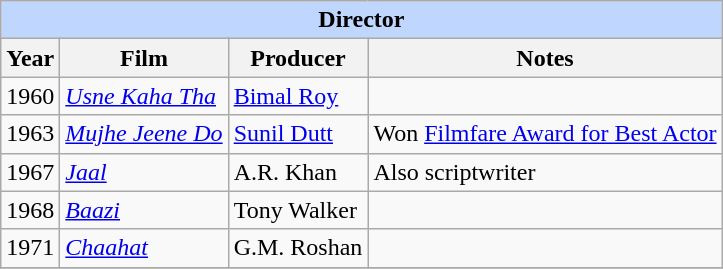<table class="wikitable">
<tr>
<th colspan="4" style="background:#bfd7ff">Director</th>
</tr>
<tr>
<th>Year</th>
<th>Film</th>
<th>Producer</th>
<th>Notes</th>
</tr>
<tr>
<td>1960</td>
<td><em><a href='#'>Usne Kaha Tha</a></em></td>
<td><a href='#'>Bimal Roy</a></td>
<td></td>
</tr>
<tr>
<td>1963</td>
<td><em><a href='#'>Mujhe Jeene Do</a></em></td>
<td><a href='#'>Sunil Dutt</a></td>
<td>Won <a href='#'>Filmfare Award for Best Actor</a></td>
</tr>
<tr>
<td>1967</td>
<td><em><a href='#'>Jaal</a></em></td>
<td>A.R. Khan</td>
<td>Also scriptwriter</td>
</tr>
<tr>
<td>1968</td>
<td><em><a href='#'>Baazi</a></em></td>
<td>Tony Walker</td>
<td></td>
</tr>
<tr>
<td>1971</td>
<td><em><a href='#'>Chaahat</a></em></td>
<td>G.M. Roshan</td>
<td></td>
</tr>
<tr>
</tr>
</table>
